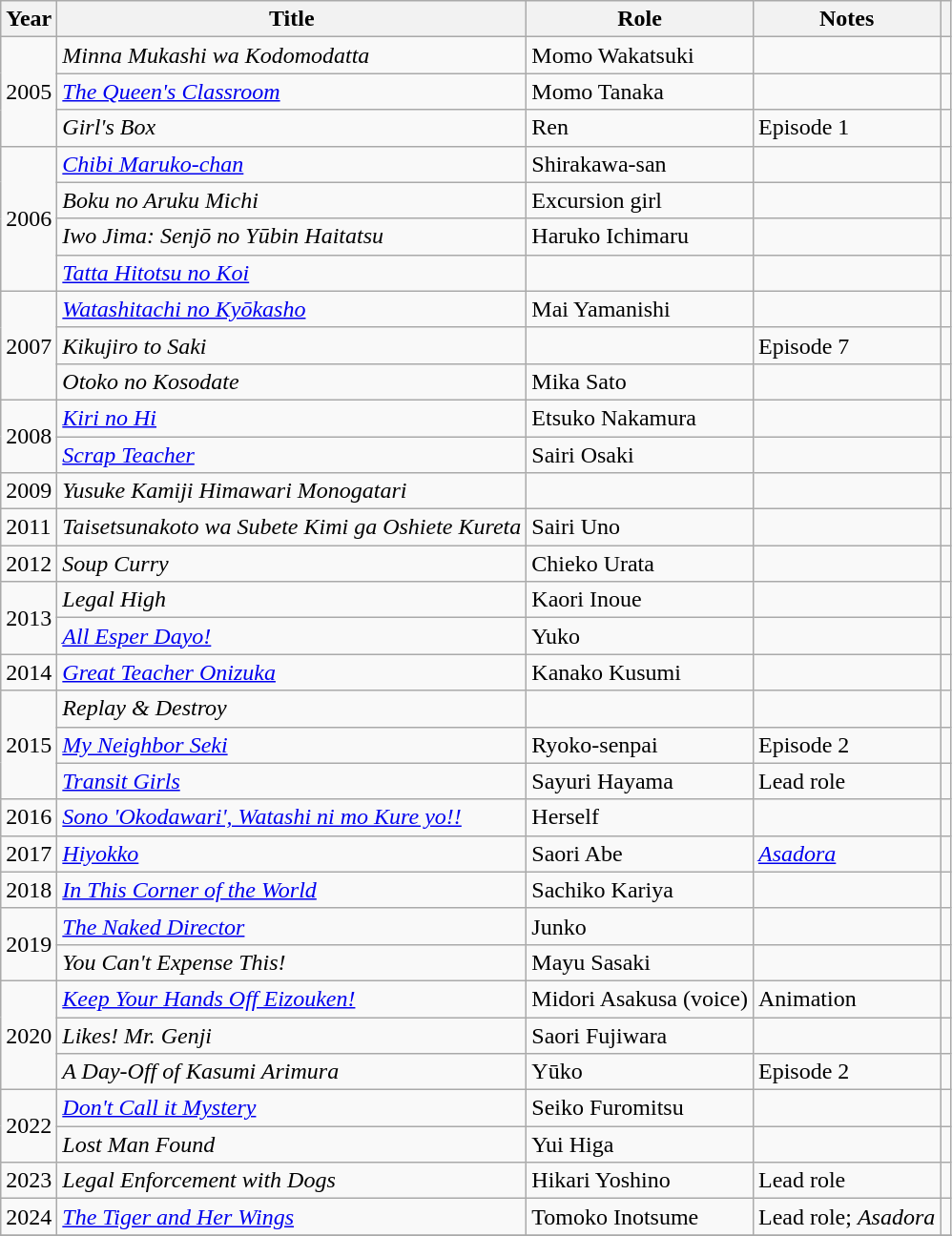<table class="wikitable sortable">
<tr>
<th>Year</th>
<th>Title</th>
<th>Role</th>
<th>Notes</th>
<th class="unsortable"></th>
</tr>
<tr>
<td rowspan="3">2005</td>
<td><em>Minna Mukashi wa Kodomodatta</em></td>
<td>Momo Wakatsuki</td>
<td></td>
<td></td>
</tr>
<tr>
<td><em><a href='#'>The Queen's Classroom</a></em></td>
<td>Momo Tanaka</td>
<td></td>
<td></td>
</tr>
<tr>
<td><em>Girl's Box</em></td>
<td>Ren</td>
<td>Episode 1</td>
<td></td>
</tr>
<tr>
<td rowspan="4">2006</td>
<td><em><a href='#'>Chibi Maruko-chan</a></em></td>
<td>Shirakawa-san</td>
<td></td>
<td></td>
</tr>
<tr>
<td><em>Boku no Aruku Michi</em></td>
<td>Excursion girl</td>
<td></td>
<td></td>
</tr>
<tr>
<td><em>Iwo Jima: Senjō no Yūbin Haitatsu</em></td>
<td>Haruko Ichimaru</td>
<td></td>
<td></td>
</tr>
<tr>
<td><em><a href='#'>Tatta Hitotsu no Koi</a></em></td>
<td></td>
<td></td>
<td></td>
</tr>
<tr>
<td rowspan="3">2007</td>
<td><em><a href='#'>Watashitachi no Kyōkasho</a></em></td>
<td>Mai Yamanishi</td>
<td></td>
<td></td>
</tr>
<tr>
<td><em>Kikujiro to Saki</em></td>
<td></td>
<td>Episode 7</td>
<td></td>
</tr>
<tr>
<td><em>Otoko no Kosodate</em></td>
<td>Mika Sato</td>
<td></td>
<td></td>
</tr>
<tr>
<td rowspan="2">2008</td>
<td><em><a href='#'>Kiri no Hi</a></em></td>
<td>Etsuko Nakamura</td>
<td></td>
<td></td>
</tr>
<tr>
<td><em><a href='#'>Scrap Teacher</a></em></td>
<td>Sairi Osaki</td>
<td></td>
<td></td>
</tr>
<tr>
<td>2009</td>
<td><em>Yusuke Kamiji Himawari Monogatari</em></td>
<td></td>
<td></td>
<td></td>
</tr>
<tr>
<td>2011</td>
<td><em>Taisetsunakoto wa Subete Kimi ga Oshiete Kureta</em></td>
<td>Sairi Uno</td>
<td></td>
<td></td>
</tr>
<tr>
<td>2012</td>
<td><em>Soup Curry</em></td>
<td>Chieko Urata</td>
<td></td>
<td></td>
</tr>
<tr>
<td rowspan="2">2013</td>
<td><em>Legal High</em></td>
<td>Kaori Inoue</td>
<td></td>
<td></td>
</tr>
<tr>
<td><em><a href='#'>All Esper Dayo!</a></em></td>
<td>Yuko</td>
<td></td>
<td></td>
</tr>
<tr>
<td>2014</td>
<td><em><a href='#'>Great Teacher Onizuka</a></em></td>
<td>Kanako Kusumi</td>
<td></td>
<td></td>
</tr>
<tr>
<td rowspan="3">2015</td>
<td><em>Replay & Destroy</em></td>
<td></td>
<td></td>
<td></td>
</tr>
<tr>
<td><em><a href='#'>My Neighbor Seki</a></em></td>
<td>Ryoko-senpai</td>
<td>Episode 2</td>
<td></td>
</tr>
<tr>
<td><em><a href='#'>Transit Girls</a></em></td>
<td>Sayuri Hayama</td>
<td>Lead role</td>
<td></td>
</tr>
<tr>
<td>2016</td>
<td><em><a href='#'>Sono 'Okodawari', Watashi ni mo Kure yo!!</a></em></td>
<td>Herself</td>
<td></td>
<td></td>
</tr>
<tr>
<td rowspan="1">2017</td>
<td><em><a href='#'>Hiyokko</a></em></td>
<td>Saori Abe</td>
<td><em><a href='#'>Asadora</a></em></td>
<td></td>
</tr>
<tr>
<td rowspan="1">2018</td>
<td><em><a href='#'>In This Corner of the World</a></em></td>
<td>Sachiko Kariya</td>
<td></td>
<td></td>
</tr>
<tr>
<td rowspan="2">2019</td>
<td><em><a href='#'>The Naked Director</a></em></td>
<td>Junko</td>
<td></td>
<td></td>
</tr>
<tr>
<td><em>You Can't Expense This!</em></td>
<td>Mayu Sasaki</td>
<td></td>
<td></td>
</tr>
<tr>
<td rowspan="3">2020</td>
<td><em><a href='#'>Keep Your Hands Off Eizouken!</a></em></td>
<td>Midori Asakusa (voice)</td>
<td>Animation</td>
<td></td>
</tr>
<tr>
<td><em>Likes! Mr. Genji</em></td>
<td>Saori Fujiwara</td>
<td></td>
<td></td>
</tr>
<tr>
<td><em>A Day-Off of Kasumi Arimura</em></td>
<td>Yūko</td>
<td>Episode 2</td>
<td></td>
</tr>
<tr>
<td rowspan="2">2022</td>
<td><em><a href='#'>Don't Call it Mystery</a></em></td>
<td>Seiko Furomitsu</td>
<td></td>
<td></td>
</tr>
<tr>
<td><em>Lost Man Found</em></td>
<td>Yui Higa</td>
<td></td>
<td></td>
</tr>
<tr>
<td>2023</td>
<td><em>Legal Enforcement with Dogs</em></td>
<td>Hikari Yoshino</td>
<td>Lead role</td>
<td></td>
</tr>
<tr>
<td>2024</td>
<td><em><a href='#'>The Tiger and Her Wings</a></em></td>
<td>Tomoko Inotsume</td>
<td>Lead role; <em>Asadora</em></td>
<td></td>
</tr>
<tr>
</tr>
</table>
